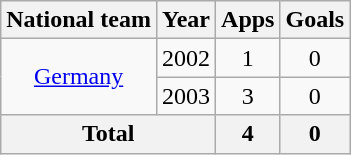<table class="wikitable" style="text-align: center;">
<tr>
<th>National team</th>
<th>Year</th>
<th>Apps</th>
<th>Goals</th>
</tr>
<tr>
<td rowspan="2"><a href='#'>Germany</a></td>
<td>2002</td>
<td>1</td>
<td>0</td>
</tr>
<tr>
<td>2003</td>
<td>3</td>
<td>0</td>
</tr>
<tr>
<th colspan="2">Total</th>
<th>4</th>
<th>0</th>
</tr>
</table>
